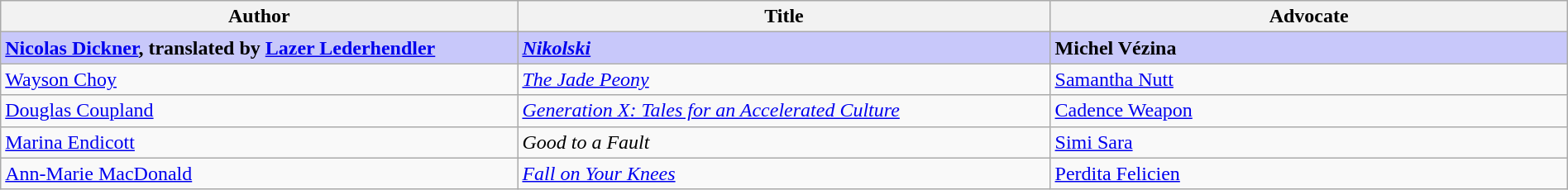<table class="wikitable" style="width:100%;">
<tr>
<th width=33%>Author</th>
<th width=34%>Title</th>
<th width=34%>Advocate</th>
</tr>
<tr>
<td style="background:#C8C8FA"><strong><a href='#'>Nicolas Dickner</a>, translated by <a href='#'>Lazer Lederhendler</a></strong></td>
<td style="background:#C8C8FA"><strong><em><a href='#'>Nikolski</a></em></strong></td>
<td style="background:#C8C8FA"><strong>Michel Vézina</strong></td>
</tr>
<tr>
<td><a href='#'>Wayson Choy</a></td>
<td><em><a href='#'>The Jade Peony</a></em></td>
<td><a href='#'>Samantha Nutt</a></td>
</tr>
<tr>
<td><a href='#'>Douglas Coupland</a></td>
<td><em><a href='#'>Generation X: Tales for an Accelerated Culture</a></em></td>
<td><a href='#'>Cadence Weapon</a></td>
</tr>
<tr>
<td><a href='#'>Marina Endicott</a></td>
<td><em>Good to a Fault</em></td>
<td><a href='#'>Simi Sara</a></td>
</tr>
<tr>
<td><a href='#'>Ann-Marie MacDonald</a></td>
<td><em><a href='#'>Fall on Your Knees</a></em></td>
<td><a href='#'>Perdita Felicien</a></td>
</tr>
</table>
